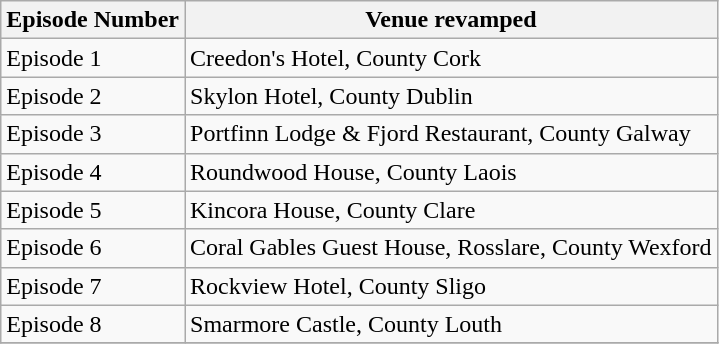<table class="wikitable">
<tr>
<th>Episode Number</th>
<th>Venue revamped</th>
</tr>
<tr>
<td>Episode 1</td>
<td>Creedon's Hotel, County Cork</td>
</tr>
<tr>
<td>Episode 2</td>
<td>Skylon Hotel, County Dublin</td>
</tr>
<tr>
<td>Episode 3</td>
<td>Portfinn Lodge & Fjord Restaurant, County Galway</td>
</tr>
<tr>
<td>Episode 4</td>
<td>Roundwood House, County Laois</td>
</tr>
<tr>
<td>Episode 5</td>
<td>Kincora House, County Clare</td>
</tr>
<tr>
<td>Episode 6</td>
<td>Coral Gables Guest House, Rosslare, County Wexford</td>
</tr>
<tr>
<td>Episode 7</td>
<td>Rockview Hotel, County Sligo</td>
</tr>
<tr>
<td>Episode 8</td>
<td>Smarmore Castle, County Louth</td>
</tr>
<tr>
</tr>
</table>
